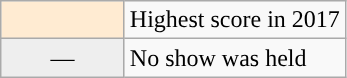<table class="wikitable sortable">
<tr>
<td width="75px" style='background: #ffebd2;" align="center"'></td>
<td>Highest score in 2017</td>
</tr>
<tr>
<td width="75px" style="background:#eee;" align="center">—</td>
<td>No show was held</td>
</tr>
</table>
